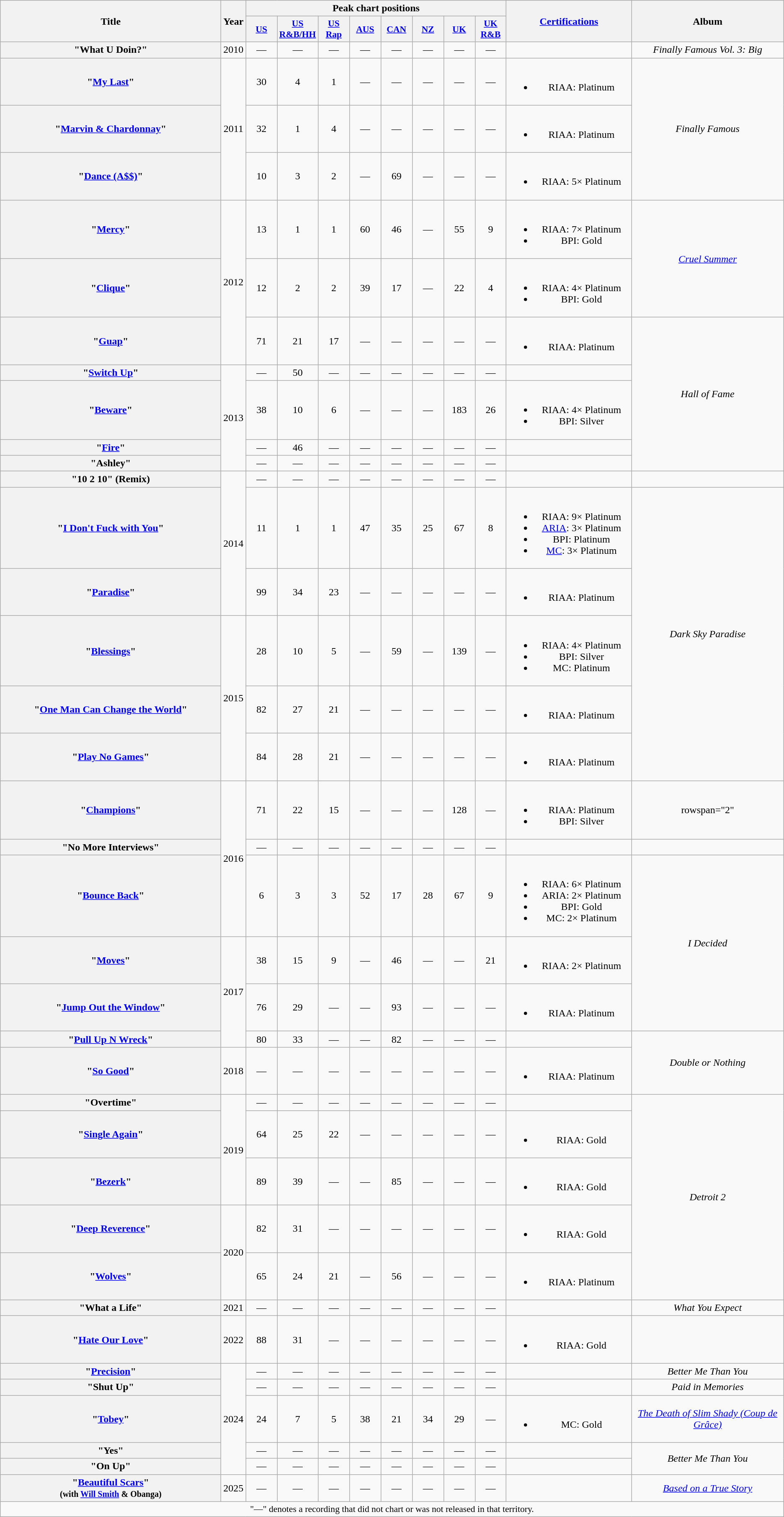<table class="wikitable plainrowheaders" style="text-align:center;">
<tr>
<th scope="col" rowspan="2" style="width:21.5em;">Title</th>
<th scope="col" rowspan="2">Year</th>
<th scope="col" colspan="8">Peak chart positions</th>
<th scope="col" rowspan="2" style="width:12em;"><a href='#'>Certifications</a></th>
<th scope="col" rowspan="2">Album</th>
</tr>
<tr>
<th scope="col" style="width:3em;font-size:90%;"><a href='#'>US</a><br></th>
<th scope="col" style="width:3em;font-size:90%;"><a href='#'>US<br>R&B/HH</a><br></th>
<th scope="col" style="width:3em;font-size:90%;"><a href='#'>US<br>Rap</a><br></th>
<th scope="col" style="width:3em;font-size:90%;"><a href='#'>AUS</a><br></th>
<th scope="col" style="width:3em;font-size:90%;"><a href='#'>CAN</a><br></th>
<th scope="col" style="width:3em;font-size:90%;"><a href='#'>NZ</a><br></th>
<th scope="col" style="width:3em;font-size:90%;"><a href='#'>UK</a><br></th>
<th scope="col" style="width:3em;font-size:90%;"><a href='#'>UK<br>R&B</a><br></th>
</tr>
<tr>
<th scope="row">"What U Doin?"</th>
<td>2010</td>
<td>—</td>
<td>—</td>
<td>—</td>
<td>—</td>
<td>—</td>
<td>—</td>
<td>—</td>
<td>—</td>
<td></td>
<td><em>Finally Famous Vol. 3: Big</em></td>
</tr>
<tr>
<th scope="row">"<a href='#'>My Last</a>"<br></th>
<td rowspan="3">2011</td>
<td>30</td>
<td>4</td>
<td>1</td>
<td>—</td>
<td>—</td>
<td>—</td>
<td>—</td>
<td>—</td>
<td><br><ul><li>RIAA: Platinum</li></ul></td>
<td rowspan="3"><em>Finally Famous</em></td>
</tr>
<tr>
<th scope="row">"<a href='#'>Marvin & Chardonnay</a>"<br></th>
<td>32</td>
<td>1</td>
<td>4</td>
<td>—</td>
<td>—</td>
<td>—</td>
<td>—</td>
<td>—</td>
<td><br><ul><li>RIAA: Platinum</li></ul></td>
</tr>
<tr>
<th scope="row">"<a href='#'>Dance (A$$)</a>"<br></th>
<td>10</td>
<td>3</td>
<td>2</td>
<td>—</td>
<td>69</td>
<td>—</td>
<td>—</td>
<td>—</td>
<td><br><ul><li>RIAA: 5× Platinum</li></ul></td>
</tr>
<tr>
<th scope="row">"<a href='#'>Mercy</a>"<br></th>
<td rowspan="3">2012</td>
<td>13</td>
<td>1</td>
<td>1</td>
<td>60</td>
<td>46</td>
<td>—</td>
<td>55</td>
<td>9</td>
<td><br><ul><li>RIAA: 7× Platinum</li><li>BPI: Gold</li></ul></td>
<td rowspan="2"><em><a href='#'>Cruel Summer</a></em></td>
</tr>
<tr>
<th scope="row">"<a href='#'>Clique</a>"<br></th>
<td>12</td>
<td>2</td>
<td>2</td>
<td>39</td>
<td>17</td>
<td>—</td>
<td>22</td>
<td>4</td>
<td><br><ul><li>RIAA: 4× Platinum</li><li>BPI: Gold</li></ul></td>
</tr>
<tr>
<th scope="row">"<a href='#'>Guap</a>"</th>
<td>71</td>
<td>21</td>
<td>17</td>
<td>—</td>
<td>—</td>
<td>—</td>
<td>—</td>
<td>—</td>
<td><br><ul><li>RIAA: Platinum</li></ul></td>
<td rowspan="5"><em>Hall of Fame</em></td>
</tr>
<tr>
<th scope="row">"<a href='#'>Switch Up</a>"<br></th>
<td rowspan="4">2013</td>
<td>—</td>
<td>50</td>
<td>—</td>
<td>—</td>
<td>—</td>
<td>—</td>
<td>—</td>
<td>—</td>
</tr>
<tr>
<th scope="row">"<a href='#'>Beware</a>"<br></th>
<td>38</td>
<td>10</td>
<td>6</td>
<td>—</td>
<td>—</td>
<td>—</td>
<td>183</td>
<td>26</td>
<td><br><ul><li>RIAA: 4× Platinum</li><li>BPI: Silver</li></ul></td>
</tr>
<tr>
<th scope="row">"<a href='#'>Fire</a>"</th>
<td>—</td>
<td>46</td>
<td>—</td>
<td>—</td>
<td>—</td>
<td>—</td>
<td>—</td>
<td>—</td>
</tr>
<tr>
<th scope="row">"Ashley"<br></th>
<td>—</td>
<td>—</td>
<td>—</td>
<td>—</td>
<td>—</td>
<td>—</td>
<td>—</td>
<td>—</td>
<td></td>
</tr>
<tr>
<th scope="row">"10 2 10" (Remix)<br></th>
<td rowspan="3">2014</td>
<td>—</td>
<td>—</td>
<td>—</td>
<td>—</td>
<td>—</td>
<td>—</td>
<td>—</td>
<td>—</td>
<td></td>
<td></td>
</tr>
<tr>
<th scope="row">"<a href='#'>I Don't Fuck with You</a>"<br></th>
<td>11</td>
<td>1</td>
<td>1</td>
<td>47</td>
<td>35</td>
<td>25</td>
<td>67</td>
<td>8</td>
<td><br><ul><li>RIAA: 9× Platinum</li><li><a href='#'>ARIA</a>: 3× Platinum</li><li>BPI: Platinum</li><li><a href='#'>MC</a>: 3× Platinum</li></ul></td>
<td rowspan="5"><em>Dark Sky Paradise</em></td>
</tr>
<tr>
<th scope="row">"<a href='#'>Paradise</a>"</th>
<td>99</td>
<td>34</td>
<td>23</td>
<td>—</td>
<td>—</td>
<td>—</td>
<td>—</td>
<td>—</td>
<td><br><ul><li>RIAA: Platinum</li></ul></td>
</tr>
<tr>
<th scope="row">"<a href='#'>Blessings</a>"<br></th>
<td rowspan="3">2015</td>
<td>28</td>
<td>10</td>
<td>5</td>
<td>—</td>
<td>59</td>
<td>—</td>
<td>139</td>
<td>—</td>
<td><br><ul><li>RIAA: 4× Platinum</li><li>BPI: Silver</li><li>MC: Platinum</li></ul></td>
</tr>
<tr>
<th scope="row">"<a href='#'>One Man Can Change the World</a>"<br></th>
<td>82</td>
<td>27</td>
<td>21</td>
<td>—</td>
<td>—</td>
<td>—</td>
<td>—</td>
<td>—</td>
<td><br><ul><li>RIAA: Platinum</li></ul></td>
</tr>
<tr>
<th scope="row">"<a href='#'>Play No Games</a>"<br></th>
<td>84</td>
<td>28</td>
<td>21</td>
<td>—</td>
<td>—</td>
<td>—</td>
<td>—</td>
<td>—</td>
<td><br><ul><li>RIAA: Platinum</li></ul></td>
</tr>
<tr>
<th scope="row">"<a href='#'>Champions</a>" <br></th>
<td rowspan="3">2016</td>
<td>71</td>
<td>22</td>
<td>15</td>
<td>—</td>
<td>—</td>
<td>—</td>
<td>128</td>
<td>—</td>
<td><br><ul><li>RIAA: Platinum</li><li>BPI: Silver</li></ul></td>
<td>rowspan="2" </td>
</tr>
<tr>
<th scope="row">"No More Interviews"</th>
<td>—</td>
<td>—</td>
<td>—</td>
<td>—</td>
<td>—</td>
<td>—</td>
<td>—</td>
<td>—</td>
<td></td>
</tr>
<tr>
<th scope="row">"<a href='#'>Bounce Back</a>"</th>
<td>6</td>
<td>3</td>
<td>3</td>
<td>52</td>
<td>17</td>
<td>28</td>
<td>67</td>
<td>9</td>
<td><br><ul><li>RIAA: 6× Platinum</li><li>ARIA: 2× Platinum</li><li>BPI: Gold</li><li>MC: 2× Platinum</li></ul></td>
<td rowspan="3"><em>I Decided</em></td>
</tr>
<tr>
<th scope="row">"<a href='#'>Moves</a>"</th>
<td rowspan="3">2017</td>
<td>38</td>
<td>15</td>
<td>9</td>
<td>—</td>
<td>46</td>
<td>—</td>
<td>—</td>
<td>21</td>
<td><br><ul><li>RIAA: 2× Platinum</li></ul></td>
</tr>
<tr>
<th scope="row">"<a href='#'>Jump Out the Window</a>"</th>
<td>76</td>
<td>29</td>
<td>—</td>
<td>—</td>
<td>93</td>
<td>—</td>
<td>—</td>
<td>—</td>
<td><br><ul><li>RIAA: Platinum</li></ul></td>
</tr>
<tr>
<th scope="row">"<a href='#'>Pull Up N Wreck</a>"<br></th>
<td>80</td>
<td>33</td>
<td>—</td>
<td>—</td>
<td>82</td>
<td>—</td>
<td>—</td>
<td>—</td>
<td></td>
<td rowspan="2"><em>Double or Nothing</em></td>
</tr>
<tr>
<th scope="row">"<a href='#'>So Good</a>"<br></th>
<td>2018</td>
<td>—</td>
<td>—</td>
<td>—</td>
<td>—</td>
<td>—</td>
<td>—</td>
<td>—</td>
<td>—</td>
<td><br><ul><li>RIAA: Platinum</li></ul></td>
</tr>
<tr>
<th scope="row">"Overtime"</th>
<td rowspan="3">2019</td>
<td>—</td>
<td>—</td>
<td>—</td>
<td>—</td>
<td>—</td>
<td>—</td>
<td>—</td>
<td>—</td>
<td></td>
<td rowspan="5"><em>Detroit 2</em></td>
</tr>
<tr>
<th scope="row">"<a href='#'>Single Again</a>"</th>
<td>64</td>
<td>25</td>
<td>22</td>
<td>—</td>
<td>—</td>
<td>—</td>
<td>—</td>
<td>—</td>
<td><br><ul><li>RIAA: Gold</li></ul></td>
</tr>
<tr>
<th scope="row">"<a href='#'>Bezerk</a>"<br></th>
<td>89</td>
<td>39</td>
<td>—</td>
<td>—</td>
<td>85</td>
<td>—</td>
<td>—</td>
<td>—</td>
<td><br><ul><li>RIAA: Gold</li></ul></td>
</tr>
<tr>
<th scope="row">"<a href='#'>Deep Reverence</a>"<br></th>
<td rowspan="2">2020</td>
<td>82</td>
<td>31</td>
<td>—</td>
<td>—</td>
<td>—</td>
<td>—</td>
<td>—</td>
<td>—</td>
<td><br><ul><li>RIAA: Gold</li></ul></td>
</tr>
<tr>
<th scope="row">"<a href='#'>Wolves</a>"<br></th>
<td>65</td>
<td>24</td>
<td>21</td>
<td>—</td>
<td>56</td>
<td>—</td>
<td>—</td>
<td>—</td>
<td><br><ul><li>RIAA: Platinum</li></ul></td>
</tr>
<tr>
<th scope="row">"What a Life"<br></th>
<td>2021</td>
<td>—</td>
<td>—</td>
<td>—</td>
<td>—</td>
<td>—</td>
<td>—</td>
<td>—</td>
<td>—</td>
<td></td>
<td><em>What You Expect</em></td>
</tr>
<tr>
<th scope="row">"<a href='#'>Hate Our Love</a>"<br></th>
<td>2022</td>
<td>88</td>
<td>31</td>
<td>—</td>
<td>—</td>
<td>—</td>
<td>—</td>
<td>—</td>
<td>—</td>
<td><br><ul><li>RIAA: Gold</li></ul></td>
<td></td>
</tr>
<tr>
<th scope="row">"<a href='#'>Precision</a>"</th>
<td rowspan="5">2024</td>
<td>—</td>
<td>—</td>
<td>—</td>
<td>—</td>
<td>—</td>
<td>—</td>
<td>—</td>
<td>—</td>
<td></td>
<td><em>Better Me Than You</em></td>
</tr>
<tr>
<th scope="row">"Shut Up"<br></th>
<td>—</td>
<td>—</td>
<td>—</td>
<td>—</td>
<td>—</td>
<td>—</td>
<td>—</td>
<td>—</td>
<td></td>
<td><em>Paid in Memories</em></td>
</tr>
<tr>
<th scope="row">"<a href='#'>Tobey</a>"<br></th>
<td>24</td>
<td>7</td>
<td>5</td>
<td>38<br></td>
<td>21</td>
<td>34<br></td>
<td>29</td>
<td>—</td>
<td><br><ul><li>MC: Gold</li></ul></td>
<td><em><a href='#'>The Death of Slim Shady (Coup de Grâce)</a></em></td>
</tr>
<tr>
<th scope="row">"Yes"</th>
<td>—</td>
<td>—</td>
<td>—</td>
<td>—</td>
<td>—</td>
<td>—</td>
<td>—</td>
<td>—</td>
<td></td>
<td rowspan="2"><em>Better Me Than You</em></td>
</tr>
<tr>
<th scope="row">"On Up"</th>
<td>—</td>
<td>—</td>
<td>—</td>
<td>—</td>
<td>—</td>
<td>—</td>
<td>—</td>
<td>—</td>
<td></td>
</tr>
<tr>
<th scope="row">"<a href='#'>Beautiful Scars</a>"<br><small>(with <a href='#'>Will Smith</a> & Obanga)</small></th>
<td>2025</td>
<td>—</td>
<td>—</td>
<td>—</td>
<td>—</td>
<td>—</td>
<td>—</td>
<td>—</td>
<td>—</td>
<td></td>
<td><em><a href='#'>Based on a True Story</a></em></td>
</tr>
<tr>
<td colspan="12" style="font-size:90%">"—" denotes a recording that did not chart or was not released in that territory.</td>
</tr>
</table>
